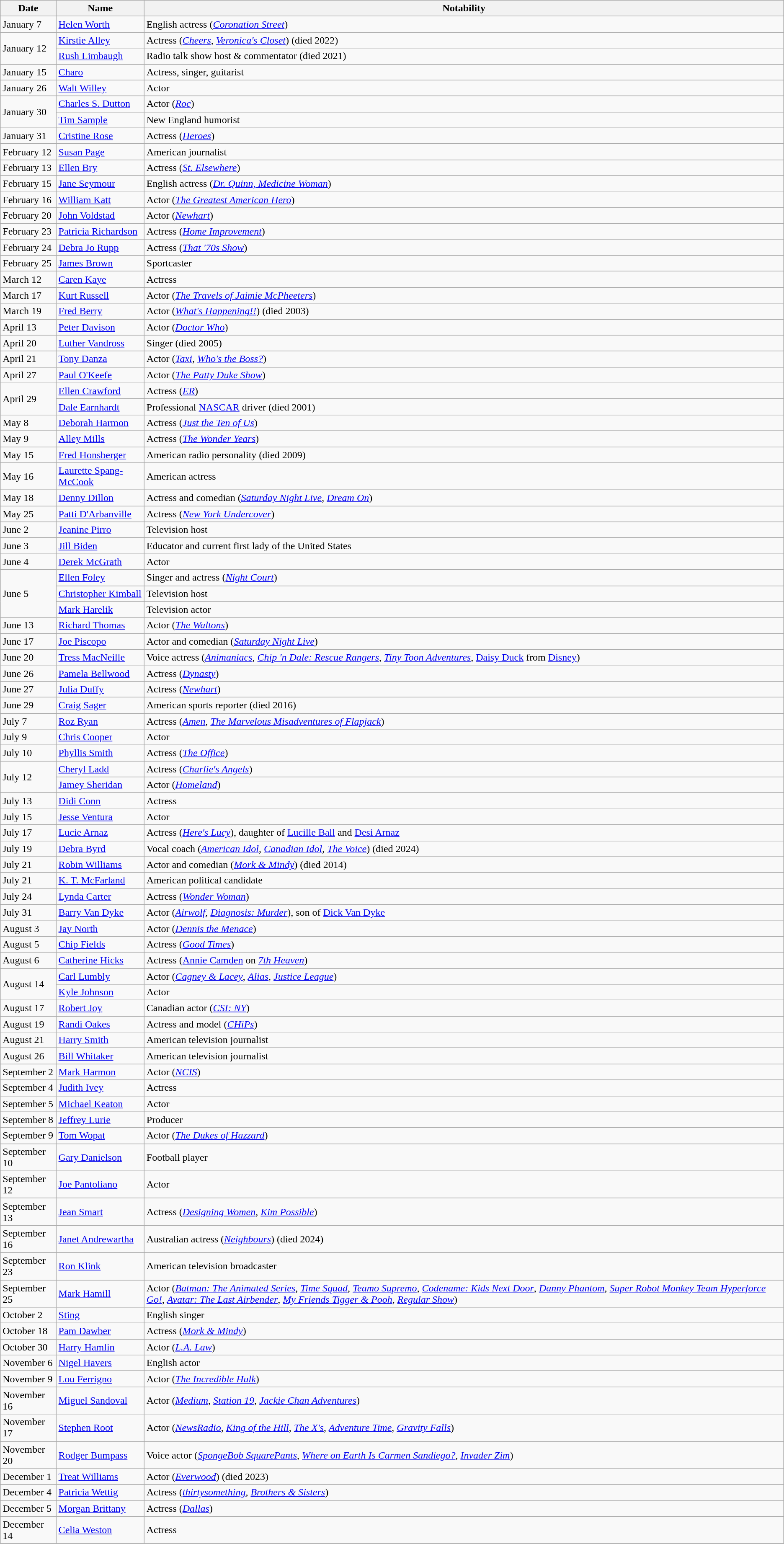<table class="wikitable">
<tr ">
<th>Date</th>
<th>Name</th>
<th>Notability</th>
</tr>
<tr>
<td>January 7</td>
<td><a href='#'>Helen Worth</a></td>
<td>English actress (<em><a href='#'>Coronation Street</a></em>)</td>
</tr>
<tr>
<td rowspan="2">January 12</td>
<td><a href='#'>Kirstie Alley</a></td>
<td>Actress (<em><a href='#'>Cheers</a></em>, <em><a href='#'>Veronica's Closet</a></em>) (died 2022)</td>
</tr>
<tr>
<td><a href='#'>Rush Limbaugh</a></td>
<td>Radio talk show host & commentator (died 2021)</td>
</tr>
<tr>
<td>January 15</td>
<td><a href='#'>Charo</a></td>
<td>Actress, singer, guitarist</td>
</tr>
<tr>
<td>January 26</td>
<td><a href='#'>Walt Willey</a></td>
<td>Actor</td>
</tr>
<tr>
<td rowspan="2">January 30</td>
<td><a href='#'>Charles S. Dutton</a></td>
<td>Actor (<em><a href='#'>Roc</a></em>)</td>
</tr>
<tr>
<td><a href='#'>Tim Sample</a></td>
<td>New England humorist</td>
</tr>
<tr>
<td>January 31</td>
<td><a href='#'>Cristine Rose</a></td>
<td>Actress (<em><a href='#'>Heroes</a></em>)</td>
</tr>
<tr>
<td>February 12</td>
<td><a href='#'>Susan Page</a></td>
<td>American journalist</td>
</tr>
<tr>
<td>February 13</td>
<td><a href='#'>Ellen Bry</a></td>
<td>Actress (<em><a href='#'>St. Elsewhere</a></em>)</td>
</tr>
<tr>
<td>February 15</td>
<td><a href='#'>Jane Seymour</a></td>
<td>English actress (<em><a href='#'>Dr. Quinn, Medicine Woman</a></em>)</td>
</tr>
<tr>
<td>February 16</td>
<td><a href='#'>William Katt</a></td>
<td>Actor (<em><a href='#'>The Greatest American Hero</a></em>)</td>
</tr>
<tr>
<td>February 20</td>
<td><a href='#'>John Voldstad</a></td>
<td>Actor (<em><a href='#'>Newhart</a></em>)</td>
</tr>
<tr>
<td>February 23</td>
<td><a href='#'>Patricia Richardson</a></td>
<td>Actress (<em><a href='#'>Home Improvement</a></em>)</td>
</tr>
<tr>
<td>February 24</td>
<td><a href='#'>Debra Jo Rupp</a></td>
<td>Actress (<em><a href='#'>That '70s Show</a></em>)</td>
</tr>
<tr>
<td>February 25</td>
<td><a href='#'>James Brown</a></td>
<td>Sportcaster</td>
</tr>
<tr>
<td>March 12</td>
<td><a href='#'>Caren Kaye</a></td>
<td>Actress</td>
</tr>
<tr>
<td>March 17</td>
<td><a href='#'>Kurt Russell</a></td>
<td>Actor (<em><a href='#'>The Travels of Jaimie McPheeters</a></em>)</td>
</tr>
<tr>
<td>March 19</td>
<td><a href='#'>Fred Berry</a></td>
<td>Actor (<em><a href='#'>What's Happening!!</a></em>) (died 2003)</td>
</tr>
<tr>
<td>April 13</td>
<td><a href='#'>Peter Davison</a></td>
<td>Actor (<em><a href='#'>Doctor Who</a></em>)</td>
</tr>
<tr>
<td>April 20</td>
<td><a href='#'>Luther Vandross</a></td>
<td>Singer (died 2005)</td>
</tr>
<tr>
<td>April 21</td>
<td><a href='#'>Tony Danza</a></td>
<td>Actor (<em><a href='#'>Taxi</a></em>, <em><a href='#'>Who's the Boss?</a></em>)</td>
</tr>
<tr>
<td>April 27</td>
<td><a href='#'>Paul O'Keefe</a></td>
<td>Actor (<em><a href='#'>The Patty Duke Show</a></em>)</td>
</tr>
<tr>
<td rowspan="2">April 29</td>
<td><a href='#'>Ellen Crawford</a></td>
<td>Actress (<em><a href='#'>ER</a></em>)</td>
</tr>
<tr>
<td><a href='#'>Dale Earnhardt</a></td>
<td>Professional <a href='#'>NASCAR</a> driver (died 2001)</td>
</tr>
<tr>
<td>May 8</td>
<td><a href='#'>Deborah Harmon</a></td>
<td>Actress (<em><a href='#'>Just the Ten of Us</a></em>)</td>
</tr>
<tr>
<td>May 9</td>
<td><a href='#'>Alley Mills</a></td>
<td>Actress (<em><a href='#'>The Wonder Years</a></em>)</td>
</tr>
<tr>
<td>May 15</td>
<td><a href='#'>Fred Honsberger</a></td>
<td>American radio personality (died 2009)</td>
</tr>
<tr>
<td>May 16</td>
<td><a href='#'>Laurette Spang-McCook</a></td>
<td>American actress</td>
</tr>
<tr>
<td>May 18</td>
<td><a href='#'>Denny Dillon</a></td>
<td>Actress and comedian (<em><a href='#'>Saturday Night Live</a></em>, <em><a href='#'>Dream On</a></em>)</td>
</tr>
<tr>
<td>May 25</td>
<td><a href='#'>Patti D'Arbanville</a></td>
<td>Actress (<em><a href='#'>New York Undercover</a></em>)</td>
</tr>
<tr>
<td>June 2</td>
<td><a href='#'>Jeanine Pirro</a></td>
<td>Television host</td>
</tr>
<tr>
<td>June 3</td>
<td><a href='#'>Jill Biden</a></td>
<td>Educator and current first lady of the United States</td>
</tr>
<tr>
<td>June 4</td>
<td><a href='#'>Derek McGrath</a></td>
<td>Actor</td>
</tr>
<tr>
<td rowspan="3">June 5</td>
<td><a href='#'>Ellen Foley</a></td>
<td>Singer and actress (<em><a href='#'>Night Court</a></em>)</td>
</tr>
<tr>
<td><a href='#'>Christopher Kimball</a></td>
<td>Television host</td>
</tr>
<tr>
<td><a href='#'>Mark Harelik</a></td>
<td>Television actor</td>
</tr>
<tr>
<td>June 13</td>
<td><a href='#'>Richard Thomas</a></td>
<td>Actor (<em><a href='#'>The Waltons</a></em>)</td>
</tr>
<tr>
<td>June 17</td>
<td><a href='#'>Joe Piscopo</a></td>
<td>Actor and comedian (<em><a href='#'>Saturday Night Live</a></em>)</td>
</tr>
<tr>
<td>June 20</td>
<td><a href='#'>Tress MacNeille</a></td>
<td>Voice actress (<em><a href='#'>Animaniacs</a></em>, <em><a href='#'>Chip 'n Dale: Rescue Rangers</a></em>, <em><a href='#'>Tiny Toon Adventures</a></em>, <a href='#'>Daisy Duck</a> from <a href='#'>Disney</a>)</td>
</tr>
<tr>
<td>June 26</td>
<td><a href='#'>Pamela Bellwood</a></td>
<td>Actress (<em><a href='#'>Dynasty</a></em>)</td>
</tr>
<tr>
<td>June 27</td>
<td><a href='#'>Julia Duffy</a></td>
<td>Actress (<em><a href='#'>Newhart</a></em>)</td>
</tr>
<tr>
<td>June 29</td>
<td><a href='#'>Craig Sager</a></td>
<td>American sports reporter (died 2016)</td>
</tr>
<tr>
<td>July 7</td>
<td><a href='#'>Roz Ryan</a></td>
<td>Actress (<em><a href='#'>Amen</a></em>, <em><a href='#'>The Marvelous Misadventures of Flapjack</a></em>)</td>
</tr>
<tr>
<td>July 9</td>
<td><a href='#'>Chris Cooper</a></td>
<td>Actor</td>
</tr>
<tr>
<td>July 10</td>
<td><a href='#'>Phyllis Smith</a></td>
<td>Actress (<em><a href='#'>The Office</a></em>)</td>
</tr>
<tr>
<td rowspan="2">July 12</td>
<td><a href='#'>Cheryl Ladd</a></td>
<td>Actress (<em><a href='#'>Charlie's Angels</a></em>)</td>
</tr>
<tr>
<td><a href='#'>Jamey Sheridan</a></td>
<td>Actor (<em><a href='#'>Homeland</a></em>)</td>
</tr>
<tr>
<td>July 13</td>
<td><a href='#'>Didi Conn</a></td>
<td>Actress</td>
</tr>
<tr>
<td>July 15</td>
<td><a href='#'>Jesse Ventura</a></td>
<td>Actor</td>
</tr>
<tr>
<td>July 17</td>
<td><a href='#'>Lucie Arnaz</a></td>
<td>Actress (<em><a href='#'>Here's Lucy</a></em>), daughter of <a href='#'>Lucille Ball</a> and <a href='#'>Desi Arnaz</a></td>
</tr>
<tr>
<td>July 19</td>
<td><a href='#'>Debra Byrd</a></td>
<td>Vocal coach (<em><a href='#'>American Idol</a></em>, <em><a href='#'>Canadian Idol</a></em>, <em><a href='#'>The Voice</a></em>) (died 2024)</td>
</tr>
<tr>
<td>July 21</td>
<td><a href='#'>Robin Williams</a></td>
<td>Actor and comedian (<em><a href='#'>Mork & Mindy</a></em>) (died 2014)</td>
</tr>
<tr>
<td>July 21</td>
<td><a href='#'>K. T. McFarland</a></td>
<td>American political candidate</td>
</tr>
<tr>
<td>July 24</td>
<td><a href='#'>Lynda Carter</a></td>
<td>Actress (<em><a href='#'>Wonder Woman</a></em>)</td>
</tr>
<tr>
<td>July 31</td>
<td><a href='#'>Barry Van Dyke</a></td>
<td>Actor (<em><a href='#'>Airwolf</a></em>, <em><a href='#'>Diagnosis: Murder</a></em>), son of <a href='#'>Dick Van Dyke</a></td>
</tr>
<tr>
<td>August 3</td>
<td><a href='#'>Jay North</a></td>
<td>Actor (<em><a href='#'>Dennis the Menace</a></em>)</td>
</tr>
<tr>
<td>August 5</td>
<td><a href='#'>Chip Fields</a></td>
<td>Actress (<em><a href='#'>Good Times</a></em>)</td>
</tr>
<tr>
<td>August 6</td>
<td><a href='#'>Catherine Hicks</a></td>
<td>Actress (<a href='#'>Annie Camden</a> on <em><a href='#'>7th Heaven</a></em>)</td>
</tr>
<tr>
<td rowspan="2">August 14</td>
<td><a href='#'>Carl Lumbly</a></td>
<td>Actor (<em><a href='#'>Cagney & Lacey</a></em>, <em><a href='#'>Alias</a></em>, <a href='#'><em>Justice League</em></a>)</td>
</tr>
<tr>
<td><a href='#'>Kyle Johnson</a></td>
<td>Actor</td>
</tr>
<tr>
<td>August 17</td>
<td><a href='#'>Robert Joy</a></td>
<td>Canadian actor (<em><a href='#'>CSI: NY</a></em>)</td>
</tr>
<tr>
<td>August 19</td>
<td><a href='#'>Randi Oakes</a></td>
<td>Actress and model (<em><a href='#'>CHiPs</a></em>)</td>
</tr>
<tr>
<td>August 21</td>
<td><a href='#'>Harry Smith</a></td>
<td>American television journalist</td>
</tr>
<tr>
<td>August 26</td>
<td><a href='#'>Bill Whitaker</a></td>
<td>American television journalist</td>
</tr>
<tr>
<td>September 2</td>
<td><a href='#'>Mark Harmon</a></td>
<td>Actor (<em><a href='#'>NCIS</a></em>)</td>
</tr>
<tr>
<td>September 4</td>
<td><a href='#'>Judith Ivey</a></td>
<td>Actress</td>
</tr>
<tr>
<td>September 5</td>
<td><a href='#'>Michael Keaton</a></td>
<td>Actor</td>
</tr>
<tr>
<td>September 8</td>
<td><a href='#'>Jeffrey Lurie</a></td>
<td>Producer</td>
</tr>
<tr>
<td>September 9</td>
<td><a href='#'>Tom Wopat</a></td>
<td>Actor (<em><a href='#'>The Dukes of Hazzard</a></em>)</td>
</tr>
<tr>
<td>September 10</td>
<td><a href='#'>Gary Danielson</a></td>
<td>Football player</td>
</tr>
<tr>
<td>September 12</td>
<td><a href='#'>Joe Pantoliano</a></td>
<td>Actor</td>
</tr>
<tr>
<td>September 13</td>
<td><a href='#'>Jean Smart</a></td>
<td>Actress (<em><a href='#'>Designing Women</a></em>, <em><a href='#'>Kim Possible</a></em>)</td>
</tr>
<tr>
<td>September 16</td>
<td><a href='#'>Janet Andrewartha</a></td>
<td>Australian actress (<em><a href='#'>Neighbours</a></em>) (died 2024)</td>
</tr>
<tr>
<td>September 23</td>
<td><a href='#'>Ron Klink</a></td>
<td>American television broadcaster</td>
</tr>
<tr>
<td>September 25</td>
<td><a href='#'>Mark Hamill</a></td>
<td>Actor (<em><a href='#'>Batman: The Animated Series</a></em>, <em><a href='#'>Time Squad</a></em>, <em><a href='#'>Teamo Supremo</a></em>, <em><a href='#'>Codename: Kids Next Door</a></em>, <em><a href='#'>Danny Phantom</a></em>, <em><a href='#'>Super Robot Monkey Team Hyperforce Go!</a></em>, <em><a href='#'>Avatar: The Last Airbender</a></em>, <em><a href='#'>My Friends Tigger & Pooh</a></em>, <em><a href='#'>Regular Show</a></em>)</td>
</tr>
<tr>
<td>October 2</td>
<td><a href='#'>Sting</a></td>
<td>English singer</td>
</tr>
<tr>
<td>October 18</td>
<td><a href='#'>Pam Dawber</a></td>
<td>Actress (<em><a href='#'>Mork & Mindy</a></em>)</td>
</tr>
<tr>
<td>October 30</td>
<td><a href='#'>Harry Hamlin</a></td>
<td>Actor (<em><a href='#'>L.A. Law</a></em>)</td>
</tr>
<tr>
<td>November 6</td>
<td><a href='#'>Nigel Havers</a></td>
<td>English actor</td>
</tr>
<tr>
<td>November 9</td>
<td><a href='#'>Lou Ferrigno</a></td>
<td>Actor (<em><a href='#'>The Incredible Hulk</a></em>)</td>
</tr>
<tr>
<td>November 16</td>
<td><a href='#'>Miguel Sandoval</a></td>
<td>Actor (<em><a href='#'>Medium</a></em>, <em><a href='#'>Station 19</a></em>, <em><a href='#'>Jackie Chan Adventures</a></em>)</td>
</tr>
<tr>
<td>November 17</td>
<td><a href='#'>Stephen Root</a></td>
<td>Actor (<em><a href='#'>NewsRadio</a></em>, <em><a href='#'>King of the Hill</a></em>, <em><a href='#'>The X's</a></em>, <em><a href='#'>Adventure Time</a></em>, <em><a href='#'>Gravity Falls</a></em>)</td>
</tr>
<tr>
<td>November 20</td>
<td><a href='#'>Rodger Bumpass</a></td>
<td>Voice actor (<em><a href='#'>SpongeBob SquarePants</a></em>, <em><a href='#'>Where on Earth Is Carmen Sandiego?</a></em>, <em><a href='#'>Invader Zim</a></em>)</td>
</tr>
<tr>
<td>December 1</td>
<td><a href='#'>Treat Williams</a></td>
<td>Actor (<em><a href='#'>Everwood</a></em>) (died 2023)</td>
</tr>
<tr>
<td>December 4</td>
<td><a href='#'>Patricia Wettig</a></td>
<td>Actress (<em><a href='#'>thirtysomething</a></em>, <em><a href='#'>Brothers & Sisters</a></em>)</td>
</tr>
<tr>
<td>December 5</td>
<td><a href='#'>Morgan Brittany</a></td>
<td>Actress (<em><a href='#'>Dallas</a></em>)</td>
</tr>
<tr>
<td>December 14</td>
<td><a href='#'>Celia Weston</a></td>
<td>Actress</td>
</tr>
</table>
